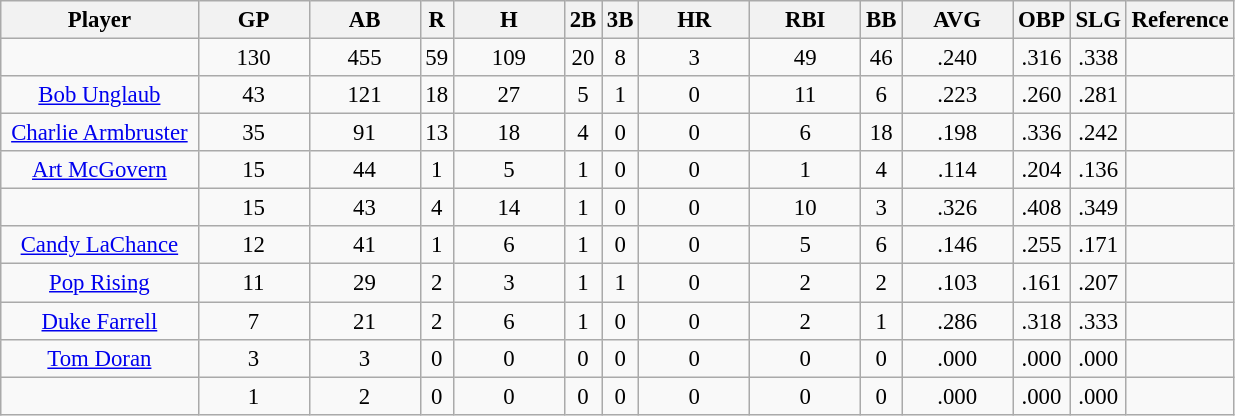<table class="wikitable sortable" style="text-align:center; font-size: 95%;">
<tr>
<th bgcolor="#DDDDFF" width="16%">Player</th>
<th bgcolor="#DDDDFF" width="9%">GP</th>
<th bgcolor="#DDDDFF" width="9%">AB</th>
<th>R</th>
<th bgcolor="#DDDDFF" width="9%">H</th>
<th>2B</th>
<th>3B</th>
<th bgcolor="#DDDDFF" width="9%">HR</th>
<th bgcolor="#DDDDFF" width="9%">RBI</th>
<th>BB</th>
<th bgcolor="#DDDDFF" width="9%">AVG</th>
<th>OBP</th>
<th>SLG</th>
<th>Reference</th>
</tr>
<tr>
<td></td>
<td>130</td>
<td>455</td>
<td>59</td>
<td>109</td>
<td>20</td>
<td>8</td>
<td>3</td>
<td>49</td>
<td>46</td>
<td>.240</td>
<td>.316</td>
<td>.338</td>
<td></td>
</tr>
<tr>
<td><a href='#'>Bob Unglaub</a></td>
<td>43</td>
<td>121</td>
<td>18</td>
<td>27</td>
<td>5</td>
<td>1</td>
<td>0</td>
<td>11</td>
<td>6</td>
<td>.223</td>
<td>.260</td>
<td>.281</td>
<td></td>
</tr>
<tr>
<td><a href='#'>Charlie Armbruster</a></td>
<td>35</td>
<td>91</td>
<td>13</td>
<td>18</td>
<td>4</td>
<td>0</td>
<td>0</td>
<td>6</td>
<td>18</td>
<td>.198</td>
<td>.336</td>
<td>.242</td>
<td></td>
</tr>
<tr>
<td><a href='#'>Art McGovern</a></td>
<td>15</td>
<td>44</td>
<td>1</td>
<td>5</td>
<td>1</td>
<td>0</td>
<td>0</td>
<td>1</td>
<td>4</td>
<td>.114</td>
<td>.204</td>
<td>.136</td>
<td></td>
</tr>
<tr>
<td></td>
<td>15</td>
<td>43</td>
<td>4</td>
<td>14</td>
<td>1</td>
<td>0</td>
<td>0</td>
<td>10</td>
<td>3</td>
<td>.326</td>
<td>.408</td>
<td>.349</td>
<td></td>
</tr>
<tr>
<td><a href='#'>Candy LaChance</a></td>
<td>12</td>
<td>41</td>
<td>1</td>
<td>6</td>
<td>1</td>
<td>0</td>
<td>0</td>
<td>5</td>
<td>6</td>
<td>.146</td>
<td>.255</td>
<td>.171</td>
<td></td>
</tr>
<tr>
<td><a href='#'>Pop Rising</a></td>
<td>11</td>
<td>29</td>
<td>2</td>
<td>3</td>
<td>1</td>
<td>1</td>
<td>0</td>
<td>2</td>
<td>2</td>
<td>.103</td>
<td>.161</td>
<td>.207</td>
<td></td>
</tr>
<tr>
<td><a href='#'>Duke Farrell</a></td>
<td>7</td>
<td>21</td>
<td>2</td>
<td>6</td>
<td>1</td>
<td>0</td>
<td>0</td>
<td>2</td>
<td>1</td>
<td>.286</td>
<td>.318</td>
<td>.333</td>
<td></td>
</tr>
<tr>
<td><a href='#'>Tom Doran</a></td>
<td>3</td>
<td>3</td>
<td>0</td>
<td>0</td>
<td>0</td>
<td>0</td>
<td>0</td>
<td>0</td>
<td>0</td>
<td>.000</td>
<td>.000</td>
<td>.000</td>
<td></td>
</tr>
<tr>
<td></td>
<td>1</td>
<td>2</td>
<td>0</td>
<td>0</td>
<td>0</td>
<td>0</td>
<td>0</td>
<td>0</td>
<td>0</td>
<td>.000</td>
<td>.000</td>
<td>.000</td>
<td></td>
</tr>
</table>
